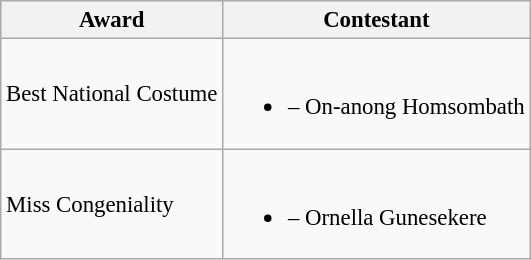<table class="wikitable sortable unsortable" style="font-size: 95%;">
<tr>
<th>Award</th>
<th>Contestant</th>
</tr>
<tr>
<td>Best National Costume</td>
<td><br><ul><li> – On-anong Homsombath</li></ul></td>
</tr>
<tr>
<td>Miss Congeniality</td>
<td><br><ul><li> – Ornella Gunesekere</li></ul></td>
</tr>
</table>
